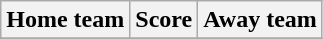<table class="wikitable" style="text-align: center">
<tr>
<th>Home team</th>
<th>Score</th>
<th>Away team</th>
</tr>
<tr>
</tr>
</table>
